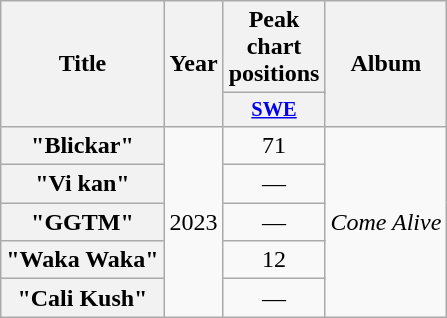<table class="wikitable plainrowheaders" style="text-align:center;">
<tr>
<th scope="col" rowspan="2">Title</th>
<th scope="col" rowspan="2">Year</th>
<th scope="col" colspan="1">Peak chart positions</th>
<th scope="col" rowspan="2">Album</th>
</tr>
<tr>
<th scope="col" style="width:3em;font-size:85%;"><a href='#'>SWE</a><br></th>
</tr>
<tr>
<th scope="row">"Blickar"</th>
<td rowspan="5">2023</td>
<td>71</td>
<td rowspan="5"><em>Come Alive</em></td>
</tr>
<tr>
<th scope="row">"Vi kan"</th>
<td>—</td>
</tr>
<tr>
<th scope="row">"GGTM"</th>
<td>—</td>
</tr>
<tr>
<th scope="row">"Waka Waka"</th>
<td>12</td>
</tr>
<tr>
<th scope="row">"Cali Kush"</th>
<td>—</td>
</tr>
</table>
